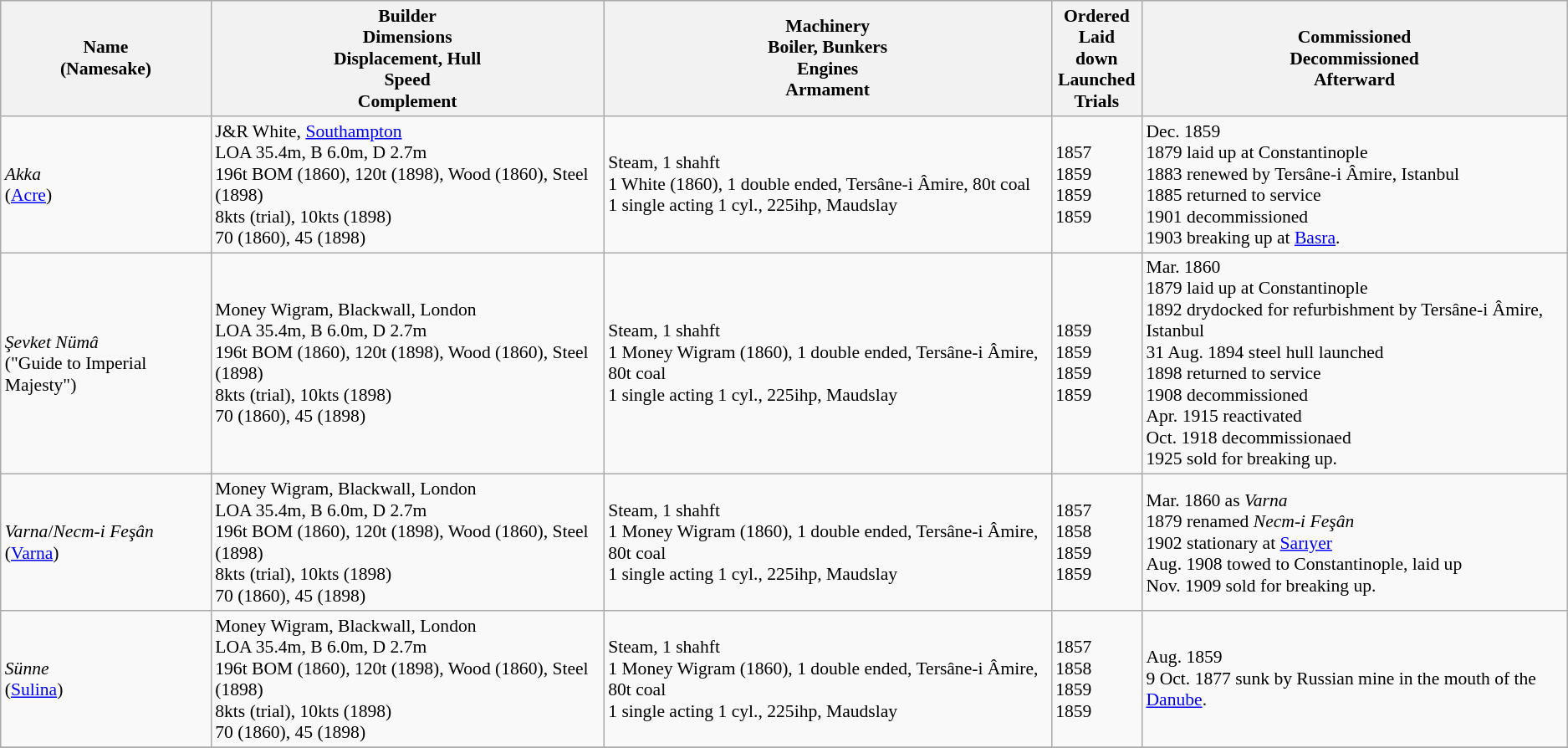<table class="wikitable" style="font-size:90%;">
<tr bgcolor="#e6e9ff">
<th>Name<br>(Namesake)</th>
<th>Builder<br>Dimensions<br>Displacement, Hull<br>Speed<br>Complement</th>
<th>Machinery<br>Boiler, Bunkers<br>Engines<br>Armament</th>
<th>Ordered<br>Laid down<br>Launched<br>Trials</th>
<th>Commissioned<br>Decommissioned<br>Afterward</th>
</tr>
<tr ---->
<td><em>Akka</em><br>(<a href='#'>Acre</a>)</td>
<td> J&R White, <a href='#'>Southampton</a><br>LOA 35.4m, B 6.0m, D 2.7m<br>196t BOM (1860), 120t (1898), Wood (1860), Steel (1898)<br>8kts (trial), 10kts (1898)<br>70 (1860), 45 (1898)</td>
<td>Steam, 1 shahft<br>1 White (1860), 1 double ended, Tersâne-i Âmire, 80t coal<br>1 single acting 1 cyl., 225ihp, Maudslay</td>
<td>1857<br>1859<br>1859<br>1859</td>
<td>Dec. 1859<br>1879 laid up at Constantinople<br>1883 renewed by Tersâne-i Âmire, Istanbul<br>1885 returned to service<br>1901 decommissioned<br>1903 breaking up at <a href='#'>Basra</a>.</td>
</tr>
<tr ---->
<td><em>Şevket Nümâ</em><br>("Guide to Imperial Majesty")</td>
<td> Money Wigram, Blackwall, London<br>LOA 35.4m, B 6.0m, D 2.7m<br>196t BOM (1860), 120t (1898), Wood (1860), Steel (1898)<br>8kts (trial), 10kts (1898)<br>70 (1860), 45 (1898)</td>
<td>Steam, 1 shahft<br>1 Money Wigram (1860), 1 double ended, Tersâne-i Âmire, 80t coal<br>1 single acting 1 cyl., 225ihp, Maudslay</td>
<td>1859<br>1859<br>1859<br>1859</td>
<td>Mar. 1860<br>1879 laid up at Constantinople<br>1892 drydocked for refurbishment by Tersâne-i Âmire, Istanbul<br>31 Aug. 1894 steel hull launched<br>1898 returned to service<br>1908 decommissioned<br>Apr. 1915 reactivated<br>Oct. 1918 decommissionaed<br>1925 sold for breaking up.</td>
</tr>
<tr ---->
<td><em>Varna</em>/<em>Necm-i Feşân</em><br>(<a href='#'>Varna</a>)</td>
<td> Money Wigram, Blackwall, London<br>LOA 35.4m, B 6.0m, D 2.7m<br>196t BOM (1860), 120t (1898), Wood (1860), Steel (1898)<br>8kts (trial), 10kts (1898)<br>70 (1860), 45 (1898)</td>
<td>Steam, 1 shahft<br>1 Money Wigram (1860), 1 double ended, Tersâne-i Âmire, 80t coal<br>1 single acting 1 cyl., 225ihp, Maudslay</td>
<td>1857<br>1858<br>1859<br>1859</td>
<td>Mar. 1860 as <em>Varna</em><br>1879 renamed <em>Necm-i Feşân</em><br>1902 stationary at <a href='#'>Sarıyer</a><br>Aug. 1908 towed to Constantinople, laid up<br>Nov. 1909 sold for breaking up.</td>
</tr>
<tr ---->
<td><em>Sünne</em><br>(<a href='#'>Sulina</a>)</td>
<td> Money Wigram, Blackwall, London<br>LOA 35.4m, B 6.0m, D 2.7m<br>196t BOM (1860), 120t (1898), Wood (1860), Steel (1898)<br>8kts (trial), 10kts (1898)<br>70 (1860), 45 (1898)</td>
<td>Steam, 1 shahft<br>1 Money Wigram (1860), 1 double ended, Tersâne-i Âmire, 80t coal<br>1 single acting 1 cyl., 225ihp, Maudslay</td>
<td>1857<br>1858<br>1859<br>1859</td>
<td>Aug. 1859<br>9 Oct. 1877 sunk by Russian mine in the mouth of the <a href='#'>Danube</a>.</td>
</tr>
<tr ---->
</tr>
</table>
